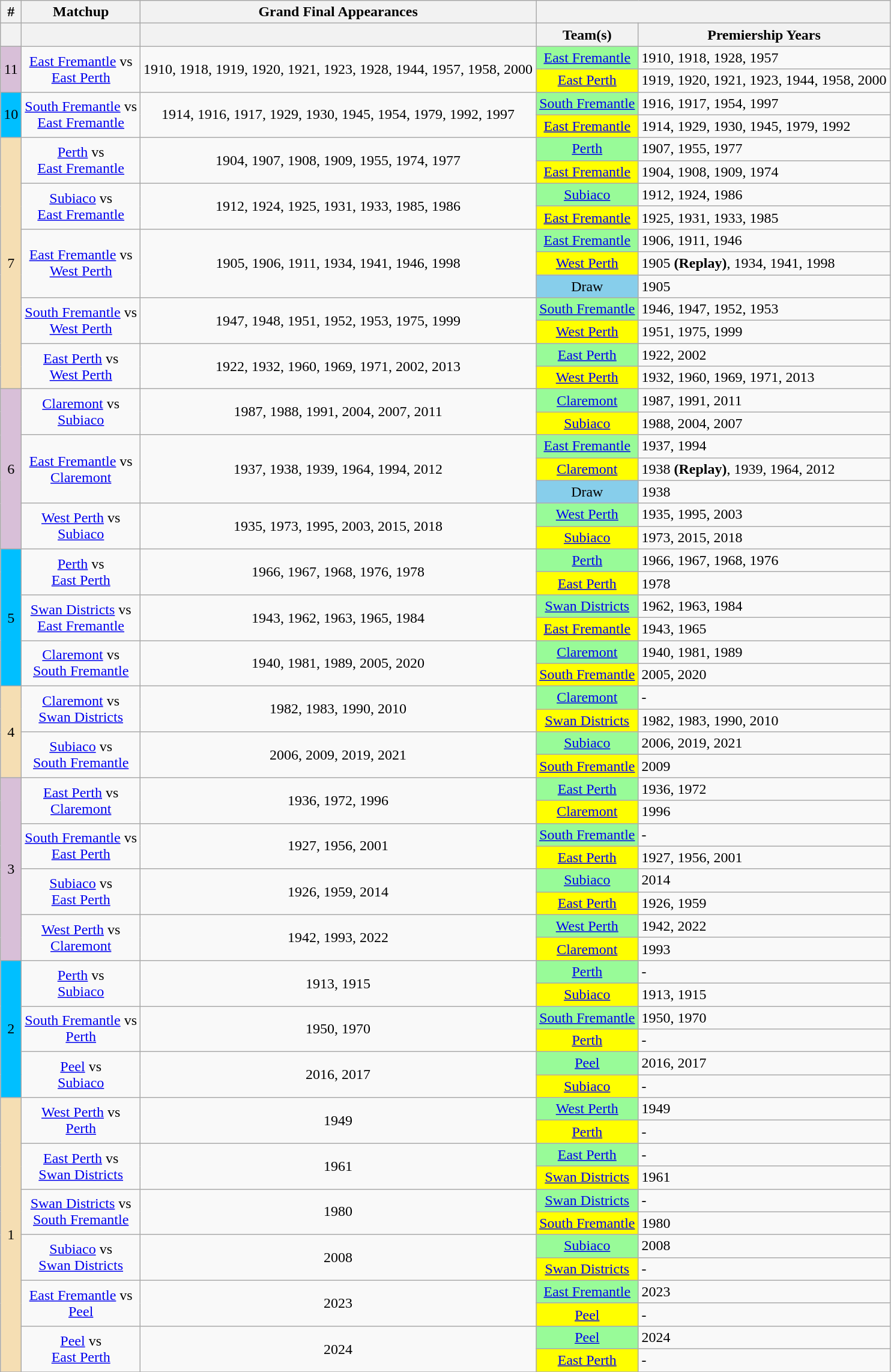<table class="wikitable unsortable" style="text-align:center">
<tr>
<th>#</th>
<th>Matchup</th>
<th>Grand Final Appearances</th>
<th scope="col" colspan="2"></th>
</tr>
<tr>
<th></th>
<th></th>
<th></th>
<th scope="col">Team(s)</th>
<th scope="col" class="unsortable">Premiership Years</th>
</tr>
<tr>
<td style="background-color:#D8BFD8;" rowspan="2" ;>11</td>
<td rowspan="2"><a href='#'>East Fremantle</a>  vs <br><a href='#'>East Perth</a></td>
<td rowspan="2">1910, 1918, 1919, 1920, 1921, 1923, 1928, 1944, 1957, 1958, 2000</td>
<td bgcolor=98FB98><a href='#'>East Fremantle</a></td>
<td align="left">1910, 1918, 1928, 1957</td>
</tr>
<tr>
<td bgcolor=FFFF00><a href='#'>East Perth</a></td>
<td align="left">1919, 1920, 1921, 1923, 1944, 1958, 2000</td>
</tr>
<tr>
<td style="background-color:#00BFFF;" rowspan="2" ;>10</td>
<td rowspan="2"><a href='#'>South Fremantle</a> vs <br><a href='#'>East Fremantle</a></td>
<td rowspan="2">1914, 1916, 1917, 1929, 1930, 1945, 1954, 1979, 1992, 1997</td>
<td bgcolor=98FB98><a href='#'>South Fremantle</a></td>
<td align="left">1916, 1917, 1954, 1997</td>
</tr>
<tr>
<td bgcolor=FFFF00><a href='#'>East Fremantle</a></td>
<td align="left">1914, 1929, 1930, 1945, 1979, 1992</td>
</tr>
<tr>
<td style="background-color:#F5DEB3;" rowspan=11" ;>7</td>
<td rowspan="2"><a href='#'>Perth</a> vs <br><a href='#'>East Fremantle</a></td>
<td rowspan="2">1904, 1907, 1908, 1909, 1955, 1974, 1977</td>
<td bgcolor=98FB98><a href='#'>Perth</a></td>
<td align="left">1907, 1955, 1977</td>
</tr>
<tr>
<td bgcolor=FFFF00><a href='#'>East Fremantle</a></td>
<td align="left">1904, 1908, 1909, 1974</td>
</tr>
<tr>
<td rowspan="2"><a href='#'>Subiaco</a> vs <br><a href='#'>East Fremantle</a></td>
<td rowspan="2">1912, 1924, 1925, 1931, 1933, 1985, 1986</td>
<td bgcolor=98FB98><a href='#'>Subiaco</a></td>
<td align="left">1912, 1924, 1986</td>
</tr>
<tr>
<td bgcolor=FFFF00><a href='#'>East Fremantle</a></td>
<td align="left">1925, 1931, 1933, 1985</td>
</tr>
<tr>
<td rowspan="3"><a href='#'>East Fremantle</a>  vs <br><a href='#'>West Perth</a></td>
<td rowspan="3">1905, 1906, 1911, 1934, 1941, 1946, 1998</td>
<td bgcolor=98FB98><a href='#'>East Fremantle</a></td>
<td align="left">1906, 1911, 1946</td>
</tr>
<tr>
<td bgcolor=FFFF00><a href='#'>West Perth</a></td>
<td align="left">1905 <strong>(Replay)</strong>, 1934, 1941, 1998</td>
</tr>
<tr>
<td bgcolor=87CEEB>Draw</td>
<td align="left">1905</td>
</tr>
<tr>
<td rowspan="2"><a href='#'>South Fremantle</a> vs <br><a href='#'>West Perth</a></td>
<td rowspan="2">1947, 1948, 1951, 1952, 1953, 1975, 1999</td>
<td bgcolor=98FB98><a href='#'>South Fremantle</a></td>
<td align="left">1946, 1947, 1952, 1953</td>
</tr>
<tr>
<td bgcolor=FFFF00><a href='#'>West Perth</a></td>
<td align="left">1951, 1975, 1999</td>
</tr>
<tr>
<td rowspan="2"><a href='#'>East Perth</a> vs <br><a href='#'>West Perth</a></td>
<td rowspan="2">1922, 1932, 1960, 1969, 1971, 2002, 2013</td>
<td bgcolor=98FB98><a href='#'>East Perth</a></td>
<td align="left">1922, 2002</td>
</tr>
<tr>
<td bgcolor=FFFF00><a href='#'>West Perth</a></td>
<td align="left">1932, 1960, 1969, 1971, 2013</td>
</tr>
<tr>
<td style="background-color:#D8BFD8;" rowspan="7" ;>6</td>
<td rowspan="2"><a href='#'>Claremont</a> vs <br><a href='#'>Subiaco</a></td>
<td rowspan="2">1987, 1988, 1991, 2004, 2007, 2011</td>
<td bgcolor=98FB98><a href='#'>Claremont</a></td>
<td align="left">1987, 1991, 2011</td>
</tr>
<tr>
<td bgcolor=FFFF00><a href='#'>Subiaco</a></td>
<td align="left">1988, 2004, 2007</td>
</tr>
<tr>
<td rowspan="3"><a href='#'>East Fremantle</a> vs <br><a href='#'>Claremont</a></td>
<td rowspan="3">1937, 1938, 1939, 1964, 1994, 2012</td>
<td bgcolor=98FB98><a href='#'>East Fremantle</a></td>
<td align="left">1937, 1994</td>
</tr>
<tr>
<td bgcolor=FFFF00><a href='#'>Claremont</a></td>
<td align="left">1938 <strong>(Replay)</strong>, 1939, 1964, 2012</td>
</tr>
<tr>
<td bgcolor=87CEEB>Draw</td>
<td align="left">1938</td>
</tr>
<tr>
<td rowspan="2"><a href='#'>West Perth</a> vs <br><a href='#'>Subiaco</a></td>
<td rowspan="2">1935, 1973, 1995, 2003, 2015, 2018</td>
<td bgcolor=98FB98><a href='#'>West Perth</a></td>
<td align="left">1935, 1995, 2003</td>
</tr>
<tr>
<td bgcolor=FFFF00><a href='#'>Subiaco</a></td>
<td align="left">1973, 2015, 2018</td>
</tr>
<tr>
<td style="background-color:#00BFFF;" rowspan="6" ;>5</td>
<td rowspan="2"><a href='#'>Perth</a> vs <br><a href='#'>East Perth</a></td>
<td rowspan="2">1966, 1967, 1968, 1976, 1978</td>
<td bgcolor=98FB98><a href='#'>Perth</a></td>
<td align="left">1966, 1967, 1968, 1976</td>
</tr>
<tr>
<td bgcolor=FFFF00><a href='#'>East Perth</a></td>
<td align="left">1978</td>
</tr>
<tr>
<td rowspan="2"><a href='#'>Swan Districts</a> vs <br><a href='#'>East Fremantle</a></td>
<td rowspan="2">1943, 1962, 1963, 1965, 1984</td>
<td bgcolor=98FB98><a href='#'>Swan Districts</a></td>
<td align="left">1962, 1963, 1984</td>
</tr>
<tr>
<td bgcolor=FFFF00><a href='#'>East Fremantle</a></td>
<td align="left">1943, 1965</td>
</tr>
<tr>
<td rowspan="2"><a href='#'>Claremont</a> vs <br><a href='#'>South Fremantle</a></td>
<td rowspan="2">1940, 1981, 1989, 2005, 2020</td>
<td bgcolor=98FB98><a href='#'>Claremont</a></td>
<td align="left">1940, 1981, 1989</td>
</tr>
<tr>
<td bgcolor=FFFF00><a href='#'>South Fremantle</a></td>
<td align="left">2005, 2020</td>
</tr>
<tr>
<td style="background-color:#F5DEB3;" rowspan=4" ;>4</td>
<td rowspan="2"><a href='#'>Claremont</a> vs <br><a href='#'>Swan Districts</a></td>
<td rowspan="2">1982, 1983, 1990, 2010</td>
<td bgcolor=98FB98><a href='#'>Claremont</a></td>
<td align="left">-</td>
</tr>
<tr>
<td bgcolor=FFFF00><a href='#'>Swan Districts</a></td>
<td align="left">1982, 1983, 1990, 2010</td>
</tr>
<tr>
<td rowspan="2"><a href='#'>Subiaco</a> vs <br><a href='#'>South Fremantle</a></td>
<td rowspan="2">2006, 2009, 2019, 2021</td>
<td bgcolor=98FB98><a href='#'>Subiaco</a></td>
<td align="left">2006, 2019, 2021</td>
</tr>
<tr>
<td bgcolor=FFFF00><a href='#'>South Fremantle</a></td>
<td align="left">2009</td>
</tr>
<tr>
<td style="background-color:#D8BFD8;" rowspan="8" ;>3</td>
<td rowspan="2"><a href='#'>East Perth</a> vs <br><a href='#'>Claremont</a></td>
<td rowspan="2">1936, 1972, 1996</td>
<td bgcolor=98FB98><a href='#'>East Perth</a></td>
<td align="left">1936, 1972</td>
</tr>
<tr>
<td bgcolor=FFFF00><a href='#'>Claremont</a></td>
<td align="left">1996</td>
</tr>
<tr>
<td rowspan="2"><a href='#'>South Fremantle</a> vs <br><a href='#'>East Perth</a></td>
<td rowspan="2">1927, 1956, 2001</td>
<td bgcolor=98FB98><a href='#'>South Fremantle</a></td>
<td align="left">-</td>
</tr>
<tr>
<td bgcolor=FFFF00><a href='#'>East Perth</a></td>
<td align="left">1927, 1956, 2001</td>
</tr>
<tr>
<td rowspan="2"><a href='#'>Subiaco</a> vs <br><a href='#'>East Perth</a></td>
<td rowspan="2">1926, 1959, 2014</td>
<td bgcolor=98FB98><a href='#'>Subiaco</a></td>
<td align="left">2014</td>
</tr>
<tr>
<td bgcolor=FFFF00><a href='#'>East Perth</a></td>
<td align="left">1926, 1959</td>
</tr>
<tr>
<td rowspan="2"><a href='#'>West Perth</a> vs <br><a href='#'>Claremont</a></td>
<td rowspan="2">1942, 1993, 2022</td>
<td bgcolor=98FB98><a href='#'>West Perth</a></td>
<td align="left">1942, 2022</td>
</tr>
<tr>
<td bgcolor=FFFF00><a href='#'>Claremont</a></td>
<td align="left">1993</td>
</tr>
<tr>
<td style="background-color:#00BFFF;" rowspan="6" ;>2</td>
<td rowspan="2"><a href='#'>Perth</a> vs <br><a href='#'>Subiaco</a></td>
<td rowspan="2">1913, 1915</td>
<td bgcolor=98FB98><a href='#'>Perth</a></td>
<td align="left">-</td>
</tr>
<tr>
<td bgcolor=FFFF00><a href='#'>Subiaco</a></td>
<td align="left">1913, 1915</td>
</tr>
<tr>
<td rowspan="2"><a href='#'>South Fremantle</a> vs <br><a href='#'>Perth</a></td>
<td rowspan="2">1950, 1970</td>
<td bgcolor=98FB98><a href='#'>South Fremantle</a></td>
<td align="left">1950, 1970</td>
</tr>
<tr>
<td bgcolor=FFFF00><a href='#'>Perth</a></td>
<td align="left">-</td>
</tr>
<tr>
<td rowspan="2"><a href='#'>Peel</a> vs <br><a href='#'>Subiaco</a></td>
<td rowspan="2">2016, 2017</td>
<td bgcolor=98FB98><a href='#'>Peel</a></td>
<td align="left">2016, 2017</td>
</tr>
<tr>
<td bgcolor=FFFF00><a href='#'>Subiaco</a></td>
<td align="left">-</td>
</tr>
<tr>
<td style="background-color:#F5DEB3;" rowspan=12" ;>1</td>
<td rowspan="2"><a href='#'>West Perth</a> vs <br><a href='#'>Perth</a></td>
<td rowspan="2">1949</td>
<td bgcolor=98FB98><a href='#'>West Perth</a></td>
<td align="left">1949</td>
</tr>
<tr>
<td bgcolor=FFFF00><a href='#'>Perth</a></td>
<td align="left">-</td>
</tr>
<tr>
<td rowspan="2"><a href='#'>East Perth</a> vs <br><a href='#'>Swan Districts</a></td>
<td rowspan="2">1961</td>
<td bgcolor=98FB98><a href='#'>East Perth</a></td>
<td align="left">-</td>
</tr>
<tr>
<td bgcolor=FFFF00><a href='#'>Swan Districts</a></td>
<td align="left">1961</td>
</tr>
<tr>
<td rowspan="2"><a href='#'>Swan Districts</a> vs <br><a href='#'>South Fremantle</a></td>
<td rowspan="2">1980</td>
<td bgcolor=98FB98><a href='#'>Swan Districts</a></td>
<td align="left">-</td>
</tr>
<tr>
<td bgcolor=FFFF00><a href='#'>South Fremantle</a></td>
<td align="left">1980</td>
</tr>
<tr>
<td rowspan="2"><a href='#'>Subiaco</a> vs <br><a href='#'>Swan Districts</a></td>
<td rowspan="2">2008</td>
<td bgcolor=98FB98><a href='#'>Subiaco</a></td>
<td align="left">2008</td>
</tr>
<tr>
<td bgcolor=FFFF00><a href='#'>Swan Districts</a></td>
<td align="left">-</td>
</tr>
<tr>
<td rowspan="2"><a href='#'>East Fremantle</a> vs <br><a href='#'>Peel</a></td>
<td rowspan="2">2023</td>
<td bgcolor=98FB98><a href='#'>East Fremantle</a></td>
<td align="left">2023</td>
</tr>
<tr>
<td bgcolor=FFFF00><a href='#'>Peel</a></td>
<td align="left">-</td>
</tr>
<tr>
<td rowspan="2"><a href='#'>Peel</a> vs <br><a href='#'>East Perth</a></td>
<td rowspan="2">2024</td>
<td bgcolor=98FB98><a href='#'>Peel</a></td>
<td align="left">2024</td>
</tr>
<tr>
<td bgcolor=FFFF00><a href='#'>East Perth</a></td>
<td align="left">-</td>
</tr>
<tr>
</tr>
</table>
